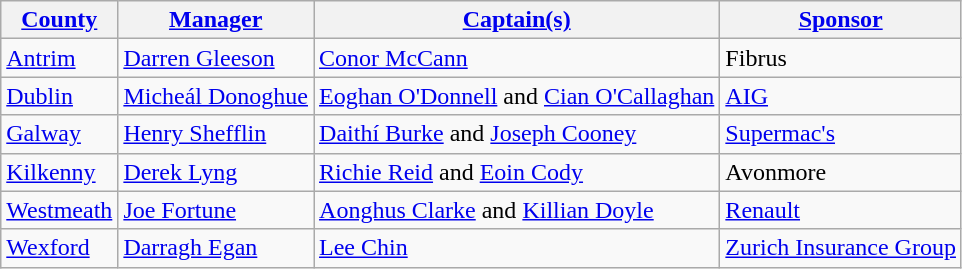<table class="wikitable">
<tr>
<th><a href='#'>County</a></th>
<th><a href='#'>Manager</a></th>
<th><a href='#'>Captain(s)</a></th>
<th><a href='#'>Sponsor</a></th>
</tr>
<tr>
<td> <a href='#'>Antrim</a></td>
<td><a href='#'>Darren Gleeson</a></td>
<td><a href='#'>Conor McCann</a></td>
<td>Fibrus</td>
</tr>
<tr>
<td> <a href='#'>Dublin</a></td>
<td><a href='#'>Micheál Donoghue</a></td>
<td><a href='#'>Eoghan O'Donnell</a> and <a href='#'>Cian O'Callaghan</a></td>
<td><a href='#'>AIG</a></td>
</tr>
<tr>
<td> <a href='#'>Galway</a></td>
<td><a href='#'>Henry Shefflin</a></td>
<td><a href='#'>Daithí Burke</a> and <a href='#'>Joseph Cooney</a></td>
<td><a href='#'>Supermac's</a></td>
</tr>
<tr>
<td> <a href='#'>Kilkenny</a></td>
<td><a href='#'>Derek Lyng</a></td>
<td><a href='#'>Richie Reid</a> and <a href='#'>Eoin Cody</a></td>
<td>Avonmore</td>
</tr>
<tr>
<td> <a href='#'>Westmeath</a></td>
<td><a href='#'>Joe Fortune</a></td>
<td><a href='#'>Aonghus Clarke</a> and <a href='#'>Killian Doyle</a></td>
<td><a href='#'>Renault</a></td>
</tr>
<tr>
<td> <a href='#'>Wexford</a></td>
<td><a href='#'>Darragh Egan</a></td>
<td><a href='#'>Lee Chin</a></td>
<td><a href='#'>Zurich Insurance Group</a></td>
</tr>
</table>
